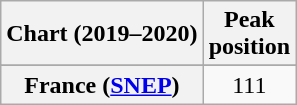<table class="wikitable sortable plainrowheaders" style="text-align:center">
<tr>
<th>Chart (2019–2020)</th>
<th>Peak<br>position</th>
</tr>
<tr>
</tr>
<tr>
<th scope="row">France (<a href='#'>SNEP</a>)</th>
<td>111</td>
</tr>
</table>
